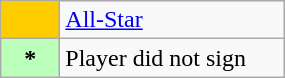<table class="wikitable" style="width:15%;">
<tr>
<td style="background:#fc0; border:1px solid #aaa; width:2em;"></td>
<td><a href='#'>All-Star</a></td>
</tr>
<tr>
<th scope="row" style="background:#bfb;">*</th>
<td>Player did not sign</td>
</tr>
</table>
